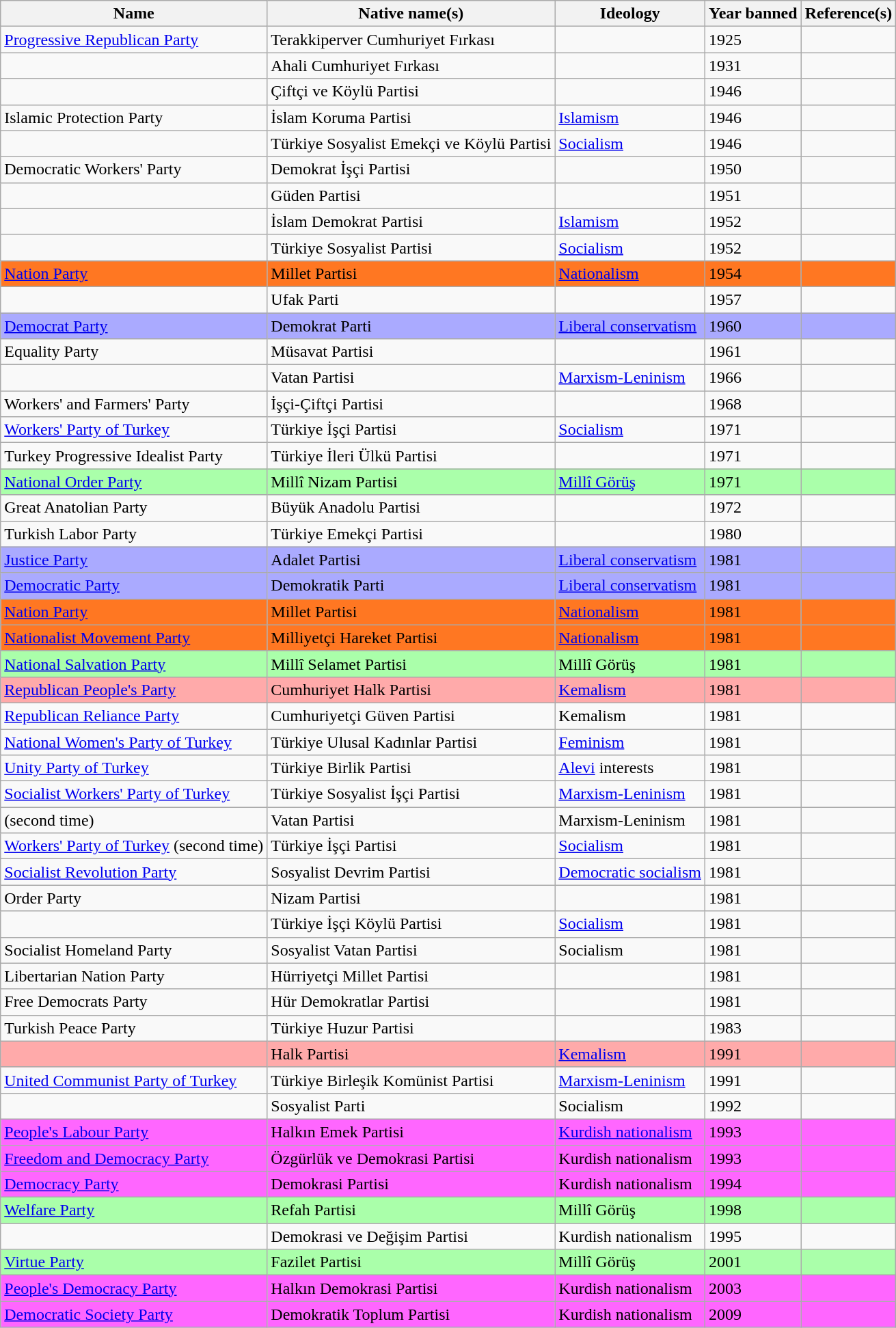<table class="wikitable sortable">
<tr>
<th>Name</th>
<th>Native name(s)</th>
<th>Ideology</th>
<th>Year banned</th>
<th>Reference(s)</th>
</tr>
<tr>
<td><a href='#'>Progressive Republican Party</a></td>
<td>Terakkiperver Cumhuriyet Fırkası</td>
<td></td>
<td>1925</td>
<td></td>
</tr>
<tr>
<td></td>
<td>Ahali Cumhuriyet Fırkası</td>
<td></td>
<td>1931</td>
<td></td>
</tr>
<tr>
<td></td>
<td>Çiftçi ve Köylü Partisi</td>
<td></td>
<td>1946</td>
<td></td>
</tr>
<tr>
<td>Islamic Protection Party</td>
<td>İslam Koruma Partisi</td>
<td><a href='#'>Islamism</a></td>
<td>1946</td>
<td></td>
</tr>
<tr>
<td></td>
<td>Türkiye Sosyalist Emekçi ve Köylü Partisi</td>
<td><a href='#'>Socialism</a></td>
<td>1946</td>
<td></td>
</tr>
<tr>
<td>Democratic Workers' Party</td>
<td>Demokrat İşçi Partisi</td>
<td></td>
<td>1950</td>
<td></td>
</tr>
<tr>
<td></td>
<td>Güden Partisi</td>
<td></td>
<td>1951</td>
<td></td>
</tr>
<tr>
<td></td>
<td>İslam Demokrat Partisi</td>
<td><a href='#'>Islamism</a></td>
<td>1952</td>
<td></td>
</tr>
<tr>
<td></td>
<td>Türkiye Sosyalist Partisi</td>
<td><a href='#'>Socialism</a></td>
<td>1952</td>
<td></td>
</tr>
<tr style="background:#f72;">
<td><a href='#'>Nation Party</a></td>
<td>Millet Partisi</td>
<td><a href='#'>Nationalism</a></td>
<td>1954</td>
<td></td>
</tr>
<tr>
<td></td>
<td>Ufak Parti</td>
<td></td>
<td>1957</td>
<td></td>
</tr>
<tr style="background:#aaf;">
<td><a href='#'>Democrat Party</a></td>
<td>Demokrat Parti</td>
<td><a href='#'>Liberal conservatism</a></td>
<td>1960</td>
<td></td>
</tr>
<tr>
<td>Equality Party</td>
<td>Müsavat Partisi</td>
<td></td>
<td>1961</td>
<td></td>
</tr>
<tr>
<td></td>
<td>Vatan Partisi</td>
<td><a href='#'>Marxism-Leninism</a></td>
<td>1966</td>
<td></td>
</tr>
<tr>
<td>Workers' and Farmers' Party</td>
<td>İşçi-Çiftçi Partisi</td>
<td></td>
<td>1968</td>
<td></td>
</tr>
<tr>
<td><a href='#'>Workers' Party of Turkey</a></td>
<td>Türkiye İşçi Partisi</td>
<td><a href='#'>Socialism</a></td>
<td>1971</td>
<td></td>
</tr>
<tr>
<td>Turkey Progressive Idealist Party</td>
<td>Türkiye İleri Ülkü Partisi</td>
<td></td>
<td>1971</td>
<td></td>
</tr>
<tr style="background:#afa;">
<td><a href='#'>National Order Party</a></td>
<td>Millî Nizam Partisi</td>
<td><a href='#'>Millî Görüş</a></td>
<td>1971</td>
<td></td>
</tr>
<tr>
<td>Great Anatolian Party</td>
<td>Büyük Anadolu Partisi</td>
<td></td>
<td>1972</td>
<td></td>
</tr>
<tr>
<td>Turkish Labor Party</td>
<td>Türkiye Emekçi Partisi</td>
<td></td>
<td>1980</td>
<td></td>
</tr>
<tr style="background:#aaf;">
<td><a href='#'>Justice Party</a></td>
<td>Adalet Partisi</td>
<td><a href='#'>Liberal conservatism</a></td>
<td>1981</td>
<td></td>
</tr>
<tr style="background:#aaf;">
<td><a href='#'>Democratic Party</a></td>
<td>Demokratik Parti</td>
<td><a href='#'>Liberal conservatism</a></td>
<td>1981</td>
<td></td>
</tr>
<tr style="background:#f72;">
<td><a href='#'>Nation Party</a></td>
<td>Millet Partisi</td>
<td><a href='#'>Nationalism</a></td>
<td>1981</td>
<td></td>
</tr>
<tr style="background:#f72;">
<td><a href='#'>Nationalist Movement Party</a></td>
<td>Milliyetçi Hareket Partisi</td>
<td><a href='#'>Nationalism</a></td>
<td>1981</td>
<td></td>
</tr>
<tr style="background:#afa;">
<td><a href='#'>National Salvation Party</a></td>
<td>Millî Selamet Partisi</td>
<td>Millî Görüş</td>
<td>1981</td>
<td></td>
</tr>
<tr style="background:#faa;">
<td><a href='#'>Republican People's Party</a></td>
<td>Cumhuriyet Halk Partisi</td>
<td><a href='#'>Kemalism</a></td>
<td>1981</td>
<td></td>
</tr>
<tr>
<td><a href='#'>Republican Reliance Party</a></td>
<td>Cumhuriyetçi Güven Partisi</td>
<td>Kemalism</td>
<td>1981</td>
<td></td>
</tr>
<tr>
<td><a href='#'>National Women's Party of Turkey</a></td>
<td>Türkiye Ulusal Kadınlar Partisi</td>
<td><a href='#'>Feminism</a></td>
<td>1981</td>
<td></td>
</tr>
<tr>
<td><a href='#'>Unity Party of Turkey</a></td>
<td>Türkiye Birlik Partisi</td>
<td><a href='#'>Alevi</a> interests</td>
<td>1981</td>
<td></td>
</tr>
<tr>
<td><a href='#'>Socialist Workers' Party of Turkey</a></td>
<td>Türkiye Sosyalist İşçi Partisi</td>
<td><a href='#'>Marxism-Leninism</a></td>
<td>1981</td>
<td></td>
</tr>
<tr>
<td> (second time)</td>
<td>Vatan Partisi</td>
<td>Marxism-Leninism</td>
<td>1981</td>
<td></td>
</tr>
<tr>
<td><a href='#'>Workers' Party of Turkey</a> (second time)</td>
<td>Türkiye İşçi Partisi</td>
<td><a href='#'>Socialism</a></td>
<td>1981</td>
<td></td>
</tr>
<tr>
<td><a href='#'>Socialist Revolution Party</a></td>
<td>Sosyalist Devrim Partisi</td>
<td><a href='#'>Democratic socialism</a></td>
<td>1981</td>
<td></td>
</tr>
<tr>
<td>Order Party</td>
<td>Nizam Partisi</td>
<td></td>
<td>1981</td>
<td></td>
</tr>
<tr>
<td></td>
<td>Türkiye İşçi Köylü Partisi</td>
<td><a href='#'>Socialism</a></td>
<td>1981</td>
<td></td>
</tr>
<tr>
<td>Socialist Homeland Party</td>
<td>Sosyalist Vatan Partisi</td>
<td>Socialism</td>
<td>1981</td>
<td></td>
</tr>
<tr>
<td>Libertarian Nation Party</td>
<td>Hürriyetçi Millet Partisi</td>
<td></td>
<td>1981</td>
<td></td>
</tr>
<tr>
<td>Free Democrats Party</td>
<td>Hür Demokratlar Partisi</td>
<td></td>
<td>1981</td>
<td></td>
</tr>
<tr>
<td>Turkish Peace Party</td>
<td>Türkiye Huzur Partisi</td>
<td></td>
<td>1983</td>
<td></td>
</tr>
<tr style="background:#faa;">
<td></td>
<td>Halk Partisi</td>
<td><a href='#'>Kemalism</a></td>
<td>1991</td>
<td></td>
</tr>
<tr>
<td><a href='#'>United Communist Party of Turkey</a></td>
<td>Türkiye Birleşik Komünist Partisi</td>
<td><a href='#'>Marxism-Leninism</a></td>
<td>1991</td>
<td></td>
</tr>
<tr>
<td></td>
<td>Sosyalist Parti</td>
<td>Socialism</td>
<td>1992</td>
<td></td>
</tr>
<tr style="background:#f6f;">
<td><a href='#'>People's Labour Party</a></td>
<td>Halkın Emek Partisi</td>
<td><a href='#'>Kurdish nationalism</a></td>
<td>1993</td>
<td></td>
</tr>
<tr style="background:#f6f;">
<td><a href='#'>Freedom and Democracy Party</a></td>
<td>Özgürlük ve Demokrasi Partisi</td>
<td>Kurdish nationalism</td>
<td>1993</td>
<td></td>
</tr>
<tr style="background:#f6f;">
<td><a href='#'>Democracy Party</a></td>
<td>Demokrasi Partisi</td>
<td>Kurdish nationalism</td>
<td>1994</td>
<td></td>
</tr>
<tr style="background:#afa;">
<td><a href='#'>Welfare Party</a></td>
<td>Refah Partisi</td>
<td>Millî Görüş</td>
<td>1998</td>
<td></td>
</tr>
<tr>
<td></td>
<td>Demokrasi ve Değişim Partisi</td>
<td>Kurdish nationalism</td>
<td>1995</td>
<td></td>
</tr>
<tr style="background:#afa;">
<td><a href='#'>Virtue Party</a></td>
<td>Fazilet Partisi</td>
<td>Millî Görüş</td>
<td>2001</td>
<td></td>
</tr>
<tr style="background:#f6f;">
<td><a href='#'>People's Democracy Party</a></td>
<td>Halkın Demokrasi Partisi</td>
<td>Kurdish nationalism</td>
<td>2003</td>
<td></td>
</tr>
<tr style="background:#f6f;">
<td><a href='#'>Democratic Society Party</a></td>
<td>Demokratik Toplum Partisi</td>
<td>Kurdish nationalism</td>
<td>2009</td>
<td></td>
</tr>
</table>
